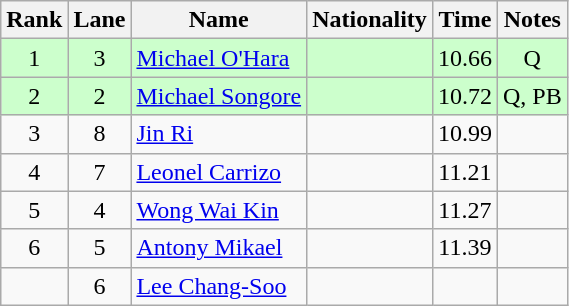<table class="wikitable sortable" style="text-align:center">
<tr>
<th>Rank</th>
<th>Lane</th>
<th>Name</th>
<th>Nationality</th>
<th>Time</th>
<th>Notes</th>
</tr>
<tr bgcolor=ccffcc>
<td>1</td>
<td>3</td>
<td align=left><a href='#'>Michael O'Hara</a></td>
<td align=left></td>
<td>10.66</td>
<td>Q</td>
</tr>
<tr bgcolor=ccffcc>
<td>2</td>
<td>2</td>
<td align=left><a href='#'>Michael Songore</a></td>
<td align=left></td>
<td>10.72</td>
<td>Q, PB</td>
</tr>
<tr>
<td>3</td>
<td>8</td>
<td align=left><a href='#'>Jin Ri</a></td>
<td align=left></td>
<td>10.99</td>
<td></td>
</tr>
<tr>
<td>4</td>
<td>7</td>
<td align=left><a href='#'>Leonel Carrizo</a></td>
<td align=left></td>
<td>11.21</td>
<td></td>
</tr>
<tr>
<td>5</td>
<td>4</td>
<td align=left><a href='#'>Wong Wai Kin</a></td>
<td align=left></td>
<td>11.27</td>
<td></td>
</tr>
<tr>
<td>6</td>
<td>5</td>
<td align=left><a href='#'>Antony Mikael</a></td>
<td align=left></td>
<td>11.39</td>
<td></td>
</tr>
<tr>
<td></td>
<td>6</td>
<td align=left><a href='#'>Lee Chang-Soo</a></td>
<td align=left></td>
<td></td>
<td></td>
</tr>
</table>
